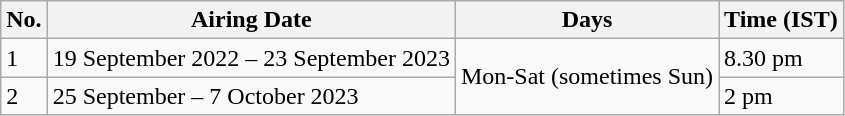<table class="wikitable">
<tr>
<th>No.</th>
<th>Airing Date</th>
<th>Days</th>
<th>Time (IST)</th>
</tr>
<tr>
<td>1</td>
<td>19 September 2022 – 23 September 2023</td>
<td rowspan="2">Mon-Sat (sometimes Sun)</td>
<td>8.30 pm</td>
</tr>
<tr>
<td>2</td>
<td>25 September – 7 October 2023</td>
<td>2 pm</td>
</tr>
</table>
